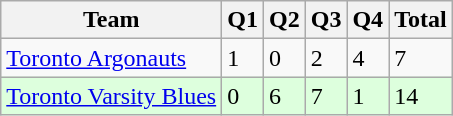<table class="wikitable">
<tr>
<th>Team</th>
<th>Q1</th>
<th>Q2</th>
<th>Q3</th>
<th>Q4</th>
<th>Total</th>
</tr>
<tr>
<td><a href='#'>Toronto Argonauts</a></td>
<td>1</td>
<td>0</td>
<td>2</td>
<td>4</td>
<td>7</td>
</tr>
<tr style="background-color:#ddffdd">
<td><a href='#'>Toronto Varsity Blues</a></td>
<td>0</td>
<td>6</td>
<td>7</td>
<td>1</td>
<td>14</td>
</tr>
</table>
